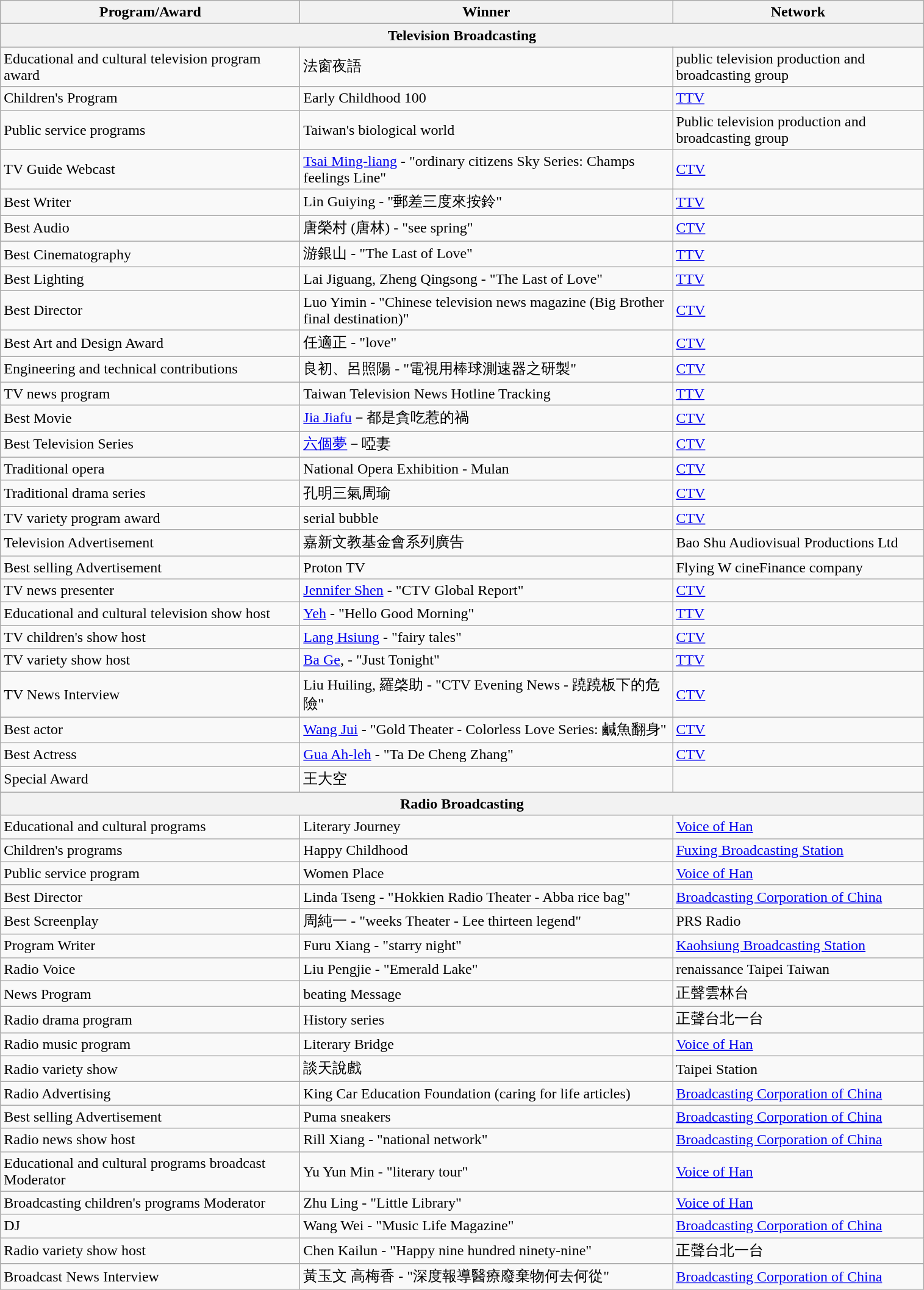<table class="wikitable">
<tr>
<th style="width:240pt;">Program/Award</th>
<th style="width:300pt;">Winner</th>
<th style="width:200pt;">Network</th>
</tr>
<tr>
<th colspan=3 style="text-align:center" style="background:LightSteelBlue;">Television Broadcasting</th>
</tr>
<tr>
<td>Educational and cultural television program award</td>
<td>法窗夜語</td>
<td>public television production and broadcasting group</td>
</tr>
<tr>
<td>Children's Program</td>
<td>Early Childhood 100</td>
<td><a href='#'>TTV</a></td>
</tr>
<tr>
<td>Public service programs</td>
<td>Taiwan's biological world</td>
<td>Public television production and broadcasting group</td>
</tr>
<tr>
<td>TV Guide Webcast</td>
<td><a href='#'>Tsai Ming-liang</a> - "ordinary citizens Sky Series: Champs feelings Line"</td>
<td><a href='#'>CTV</a></td>
</tr>
<tr>
<td>Best Writer</td>
<td>Lin Guiying - "郵差三度來按鈴"</td>
<td><a href='#'>TTV</a></td>
</tr>
<tr>
<td>Best Audio</td>
<td>唐榮村 (唐林) - "see spring"</td>
<td><a href='#'>CTV</a></td>
</tr>
<tr>
<td>Best Cinematography</td>
<td>游銀山 - "The Last of Love"</td>
<td><a href='#'>TTV</a></td>
</tr>
<tr>
<td>Best Lighting</td>
<td>Lai Jiguang, Zheng Qingsong - "The Last of Love"</td>
<td><a href='#'>TTV</a></td>
</tr>
<tr>
<td>Best Director</td>
<td>Luo Yimin - "Chinese television news magazine (Big Brother final destination)"</td>
<td><a href='#'>CTV</a></td>
</tr>
<tr>
<td>Best Art and Design Award</td>
<td>任適正 - "love"</td>
<td><a href='#'>CTV</a></td>
</tr>
<tr>
<td>Engineering and technical contributions</td>
<td>良初、呂照陽 - "電視用棒球測速器之研製"</td>
<td><a href='#'>CTV</a></td>
</tr>
<tr>
<td>TV news program</td>
<td>Taiwan Television News Hotline Tracking</td>
<td><a href='#'>TTV</a></td>
</tr>
<tr>
<td>Best Movie</td>
<td><a href='#'>Jia Jiafu</a>－都是貪吃惹的禍</td>
<td><a href='#'>CTV</a></td>
</tr>
<tr>
<td>Best Television Series</td>
<td><a href='#'>六個夢</a>－啞妻</td>
<td><a href='#'>CTV</a></td>
</tr>
<tr>
<td>Traditional opera</td>
<td>National Opera Exhibition - Mulan</td>
<td><a href='#'>CTV</a></td>
</tr>
<tr>
<td>Traditional drama series</td>
<td>孔明三氣周瑜</td>
<td><a href='#'>CTV</a></td>
</tr>
<tr>
<td>TV variety program award</td>
<td>serial bubble</td>
<td><a href='#'>CTV</a></td>
</tr>
<tr>
<td>Television Advertisement</td>
<td>嘉新文教基金會系列廣告</td>
<td>Bao Shu Audiovisual Productions Ltd</td>
</tr>
<tr>
<td>Best selling Advertisement</td>
<td>Proton TV</td>
<td>Flying W cineFinance company</td>
</tr>
<tr>
<td>TV news presenter</td>
<td><a href='#'>Jennifer Shen</a> - "CTV Global Report"</td>
<td><a href='#'>CTV</a></td>
</tr>
<tr>
<td>Educational and cultural television show host</td>
<td><a href='#'>Yeh</a> - "Hello Good Morning"</td>
<td><a href='#'>TTV</a></td>
</tr>
<tr>
<td>TV children's show host</td>
<td><a href='#'>Lang Hsiung</a> - "fairy tales"</td>
<td><a href='#'>CTV</a></td>
</tr>
<tr>
<td>TV variety show host</td>
<td><a href='#'>Ba Ge</a>,  - "Just Tonight"</td>
<td><a href='#'>TTV</a></td>
</tr>
<tr>
<td>TV News Interview</td>
<td>Liu Huiling, 羅棨助 - "CTV Evening News - 蹺蹺板下的危險"</td>
<td><a href='#'>CTV</a></td>
</tr>
<tr>
<td>Best actor</td>
<td><a href='#'>Wang Jui</a> - "Gold Theater - Colorless Love Series: 鹹魚翻身"</td>
<td><a href='#'>CTV</a></td>
</tr>
<tr>
<td>Best Actress</td>
<td><a href='#'>Gua Ah-leh</a> - "Ta De Cheng Zhang"</td>
<td><a href='#'>CTV</a></td>
</tr>
<tr>
<td>Special Award</td>
<td>王大空</td>
<td></td>
</tr>
<tr>
<th colspan=3 style="text-align:center" style="background:LightSteelBlue;">Radio Broadcasting</th>
</tr>
<tr>
<td>Educational and cultural programs</td>
<td>Literary Journey</td>
<td><a href='#'>Voice of Han</a></td>
</tr>
<tr>
<td>Children's programs</td>
<td>Happy Childhood</td>
<td><a href='#'>Fuxing Broadcasting Station</a></td>
</tr>
<tr>
<td>Public service program</td>
<td>Women Place</td>
<td><a href='#'>Voice of Han</a></td>
</tr>
<tr>
<td>Best Director</td>
<td>Linda Tseng - "Hokkien Radio Theater - Abba rice bag"</td>
<td><a href='#'>Broadcasting Corporation of China</a></td>
</tr>
<tr>
<td>Best Screenplay</td>
<td>周純一 - "weeks Theater - Lee thirteen legend"</td>
<td>PRS Radio</td>
</tr>
<tr>
<td>Program Writer</td>
<td>Furu Xiang - "starry night"</td>
<td><a href='#'>Kaohsiung Broadcasting Station</a></td>
</tr>
<tr>
<td>Radio Voice</td>
<td>Liu Pengjie - "Emerald Lake"</td>
<td>renaissance Taipei Taiwan</td>
</tr>
<tr>
<td>News Program</td>
<td>beating Message</td>
<td>正聲雲林台</td>
</tr>
<tr>
<td>Radio drama program</td>
<td>History series</td>
<td>正聲台北一台</td>
</tr>
<tr>
<td>Radio music program</td>
<td>Literary Bridge</td>
<td><a href='#'>Voice of Han</a></td>
</tr>
<tr>
<td>Radio variety show</td>
<td>談天說戲</td>
<td>Taipei Station</td>
</tr>
<tr>
<td>Radio Advertising</td>
<td>King Car Education Foundation (caring for life articles)</td>
<td><a href='#'>Broadcasting Corporation of China</a></td>
</tr>
<tr>
<td>Best selling Advertisement</td>
<td>Puma sneakers</td>
<td><a href='#'>Broadcasting Corporation of China</a></td>
</tr>
<tr>
<td>Radio news show host</td>
<td>Rill Xiang - "national network"</td>
<td><a href='#'>Broadcasting Corporation of China</a></td>
</tr>
<tr>
<td>Educational and cultural programs broadcast Moderator</td>
<td>Yu Yun Min - "literary tour"</td>
<td><a href='#'>Voice of Han</a></td>
</tr>
<tr>
<td>Broadcasting children's programs Moderator</td>
<td>Zhu Ling - "Little Library"</td>
<td><a href='#'>Voice of Han</a></td>
</tr>
<tr>
<td>DJ</td>
<td>Wang Wei - "Music Life Magazine"</td>
<td><a href='#'>Broadcasting Corporation of China</a></td>
</tr>
<tr>
<td>Radio variety show host</td>
<td>Chen Kailun - "Happy nine hundred ninety-nine"</td>
<td>正聲台北一台</td>
</tr>
<tr>
<td>Broadcast News Interview</td>
<td>黃玉文 高梅香 - "深度報導醫療廢棄物何去何從"</td>
<td><a href='#'>Broadcasting Corporation of China</a></td>
</tr>
</table>
